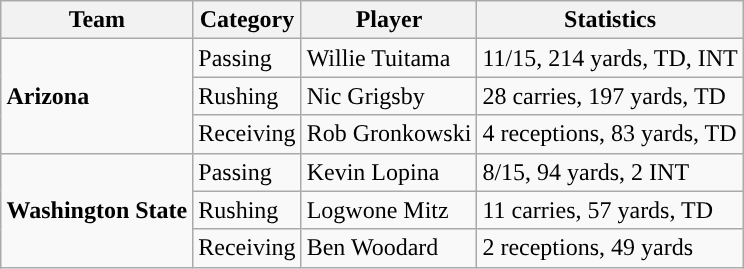<table class="wikitable" style="float: right;">
<tr>
<th>Team</th>
<th>Category</th>
<th>Player</th>
<th>Statistics</th>
</tr>
<tr>
<td rowspan=3><strong>Arizona</strong></td>
<td>Passing</td>
<td>Willie Tuitama</td>
<td>11/15, 214 yards, TD, INT</td>
</tr>
<tr>
<td>Rushing</td>
<td>Nic Grigsby</td>
<td>28 carries, 197 yards, TD</td>
</tr>
<tr>
<td>Receiving</td>
<td>Rob Gronkowski</td>
<td>4 receptions, 83 yards, TD</td>
</tr>
<tr>
<td rowspan=3><strong>Washington State</strong></td>
<td>Passing</td>
<td>Kevin Lopina</td>
<td>8/15, 94 yards, 2 INT</td>
</tr>
<tr>
<td>Rushing</td>
<td>Logwone Mitz</td>
<td>11 carries, 57 yards, TD</td>
</tr>
<tr>
<td>Receiving</td>
<td>Ben Woodard</td>
<td>2 receptions, 49 yards</td>
</tr>
</table>
